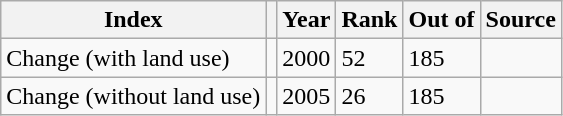<table class="wikitable sortable">
<tr>
<th>Index</th>
<th></th>
<th>Year</th>
<th>Rank</th>
<th>Out of</th>
<th>Source</th>
</tr>
<tr>
<td>Change (with land use)</td>
<td></td>
<td>2000</td>
<td>52</td>
<td>185</td>
<td></td>
</tr>
<tr>
<td>Change (without land use)</td>
<td></td>
<td>2005</td>
<td>26</td>
<td>185</td>
<td></td>
</tr>
</table>
